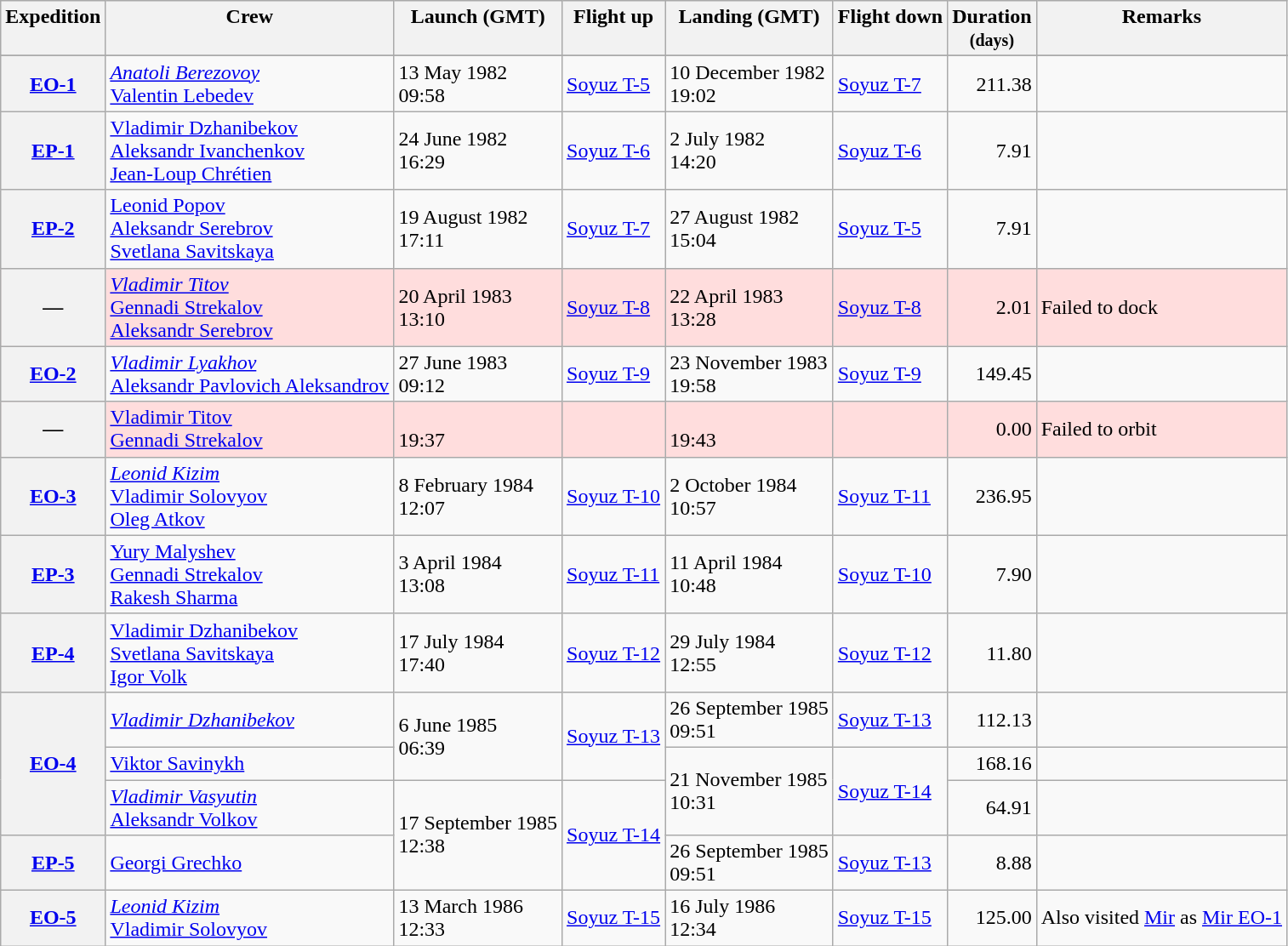<table class="wikitable sticky-header">
<tr style="background-color: #efefef" valign="top">
<th>Expedition</th>
<th>Crew</th>
<th>Launch (GMT)</th>
<th>Flight up</th>
<th>Landing (GMT)</th>
<th>Flight down</th>
<th>Duration<br><small>(days)</small></th>
<th>Remarks</th>
</tr>
<tr>
</tr>
<tr>
<th><a href='#'>EO-1</a></th>
<td><em><a href='#'>Anatoli Berezovoy</a></em><br><a href='#'>Valentin Lebedev</a></td>
<td>13 May 1982<br>09:58</td>
<td><a href='#'>Soyuz T-5</a></td>
<td>10 December 1982<br>19:02</td>
<td><a href='#'>Soyuz T-7</a></td>
<td style="text-align: right">211.38</td>
<td></td>
</tr>
<tr>
<th><a href='#'>EP-1</a></th>
<td><a href='#'>Vladimir Dzhanibekov</a><br><a href='#'>Aleksandr Ivanchenkov</a><br> <a href='#'>Jean-Loup Chrétien</a></td>
<td>24 June 1982<br>16:29</td>
<td><a href='#'>Soyuz T-6</a></td>
<td>2 July 1982<br>14:20</td>
<td><a href='#'>Soyuz T-6</a></td>
<td style="text-align: right">7.91</td>
<td></td>
</tr>
<tr>
<th><a href='#'>EP-2</a></th>
<td><a href='#'>Leonid Popov</a><br><a href='#'>Aleksandr Serebrov</a><br><a href='#'>Svetlana Savitskaya</a></td>
<td>19 August 1982<br>17:11</td>
<td><a href='#'>Soyuz T-7</a></td>
<td>27 August 1982<br>15:04</td>
<td><a href='#'>Soyuz T-5</a></td>
<td style="text-align: right">7.91</td>
<td></td>
</tr>
<tr style="background-color:#ffdddd">
<th>—</th>
<td><em><a href='#'>Vladimir Titov</a></em><br><a href='#'>Gennadi Strekalov</a><br><a href='#'>Aleksandr Serebrov</a></td>
<td>20 April 1983<br>13:10</td>
<td><a href='#'>Soyuz T-8</a></td>
<td>22 April 1983<br>13:28</td>
<td><a href='#'>Soyuz T-8</a></td>
<td style="text-align: right">2.01</td>
<td>Failed to dock</td>
</tr>
<tr>
<th><a href='#'>EO-2</a></th>
<td><em><a href='#'>Vladimir Lyakhov</a></em><br><a href='#'>Aleksandr Pavlovich Aleksandrov</a></td>
<td>27 June 1983<br>09:12</td>
<td><a href='#'>Soyuz T-9</a></td>
<td>23 November 1983<br>19:58</td>
<td><a href='#'>Soyuz T-9</a></td>
<td style="text-align: right">149.45</td>
<td></td>
</tr>
<tr style="background-color:#ffdddd">
<th>—</th>
<td><a href='#'>Vladimir Titov</a><br><a href='#'>Gennadi Strekalov</a></td>
<td><br>19:37</td>
<td></td>
<td><br>19:43</td>
<td></td>
<td style="text-align: right">0.00</td>
<td>Failed to orbit</td>
</tr>
<tr>
<th><a href='#'>EO-3</a></th>
<td><em><a href='#'>Leonid Kizim</a></em><br><a href='#'>Vladimir Solovyov</a><br><a href='#'>Oleg Atkov</a></td>
<td>8 February 1984<br>12:07</td>
<td><a href='#'>Soyuz T-10</a></td>
<td>2 October 1984<br>10:57</td>
<td><a href='#'>Soyuz T-11</a></td>
<td style="text-align: right">236.95</td>
<td></td>
</tr>
<tr>
<th><a href='#'>EP-3</a></th>
<td><a href='#'>Yury Malyshev</a><br><a href='#'>Gennadi Strekalov</a><br> <a href='#'>Rakesh Sharma</a></td>
<td>3 April 1984<br>13:08</td>
<td><a href='#'>Soyuz T-11</a></td>
<td>11 April 1984<br>10:48</td>
<td><a href='#'>Soyuz T-10</a></td>
<td style="text-align: right">7.90</td>
<td></td>
</tr>
<tr>
<th><a href='#'>EP-4</a></th>
<td><a href='#'>Vladimir Dzhanibekov</a><br><a href='#'>Svetlana Savitskaya</a><br><a href='#'>Igor Volk</a></td>
<td>17 July 1984<br>17:40</td>
<td><a href='#'>Soyuz T-12</a></td>
<td>29 July 1984<br>12:55</td>
<td><a href='#'>Soyuz T-12</a></td>
<td style="text-align: right">11.80</td>
<td></td>
</tr>
<tr>
<th rowspan=3><a href='#'>EO-4</a></th>
<td><em><a href='#'>Vladimir Dzhanibekov</a></em></td>
<td rowspan=2>6 June 1985<br>06:39</td>
<td rowspan=2><a href='#'>Soyuz T-13</a></td>
<td>26 September 1985<br>09:51</td>
<td><a href='#'>Soyuz T-13</a></td>
<td style="text-align: right">112.13</td>
<td></td>
</tr>
<tr>
<td><a href='#'>Viktor Savinykh</a></td>
<td rowspan=2>21 November 1985<br>10:31</td>
<td rowspan=2><a href='#'>Soyuz T-14</a></td>
<td style="text-align: right">168.16</td>
<td></td>
</tr>
<tr>
<td><em><a href='#'>Vladimir Vasyutin</a></em><br><a href='#'>Aleksandr Volkov</a></td>
<td rowspan=2>17 September 1985<br>12:38</td>
<td rowspan=2><a href='#'>Soyuz T-14</a></td>
<td style="text-align: right">64.91</td>
<td></td>
</tr>
<tr>
<th><a href='#'>EP-5</a></th>
<td><a href='#'>Georgi Grechko</a></td>
<td>26 September 1985<br>09:51</td>
<td><a href='#'>Soyuz T-13</a></td>
<td align="right">8.88</td>
<td></td>
</tr>
<tr>
<th><a href='#'>EO-5</a></th>
<td><em><a href='#'>Leonid Kizim</a></em><br><a href='#'>Vladimir Solovyov</a></td>
<td>13 March 1986<br>12:33</td>
<td><a href='#'>Soyuz T-15</a></td>
<td>16 July 1986<br>12:34</td>
<td><a href='#'>Soyuz T-15</a></td>
<td style="text-align: right">125.00</td>
<td>Also visited <a href='#'>Mir</a> as <a href='#'>Mir EO-1</a></td>
</tr>
</table>
